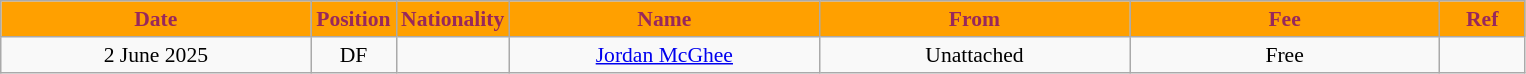<table class="wikitable"  style="text-align:center; font-size:90%; ">
<tr>
<th style="background:#ffa000; color:#98285c; width:200px;">Date</th>
<th style="background:#ffa000; color:#98285c; width:50px;">Position</th>
<th style="background:#ffa000; color:#98285c; width:50px;">Nationality</th>
<th style="background:#ffa000; color:#98285c; width:200px;">Name</th>
<th style="background:#ffa000; color:#98285c; width:200px;">From</th>
<th style="background:#ffa000; color:#98285c; width:200px;">Fee</th>
<th style="background:#ffa000; color:#98285c; width:50px;">Ref</th>
</tr>
<tr>
<td>2 June 2025</td>
<td>DF</td>
<td></td>
<td><a href='#'>Jordan McGhee</a></td>
<td>Unattached</td>
<td>Free</td>
<td></td>
</tr>
</table>
